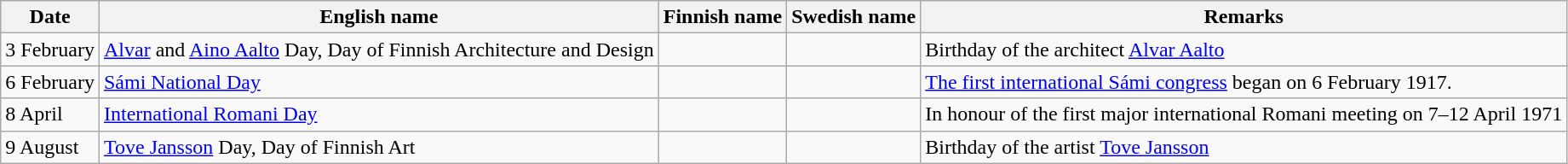<table class="wikitable">
<tr>
<th>Date</th>
<th>English name</th>
<th>Finnish name</th>
<th>Swedish name</th>
<th>Remarks</th>
</tr>
<tr>
<td>3 February</td>
<td><a href='#'>Alvar</a> and <a href='#'>Aino Aalto</a> Day, Day of Finnish Architecture and Design</td>
<td></td>
<td></td>
<td>Birthday of the architect <a href='#'>Alvar Aalto</a></td>
</tr>
<tr>
<td>6 February</td>
<td><a href='#'>Sámi National Day</a></td>
<td></td>
<td></td>
<td><a href='#'>The first international Sámi congress</a> began on 6 February 1917.</td>
</tr>
<tr>
<td>8 April</td>
<td><a href='#'>International Romani Day</a></td>
<td></td>
<td></td>
<td>In honour of the first major international Romani meeting on 7–12 April 1971</td>
</tr>
<tr>
<td>9 August</td>
<td><a href='#'>Tove Jansson</a> Day, Day of Finnish Art</td>
<td></td>
<td></td>
<td>Birthday of the artist <a href='#'>Tove Jansson</a></td>
</tr>
</table>
